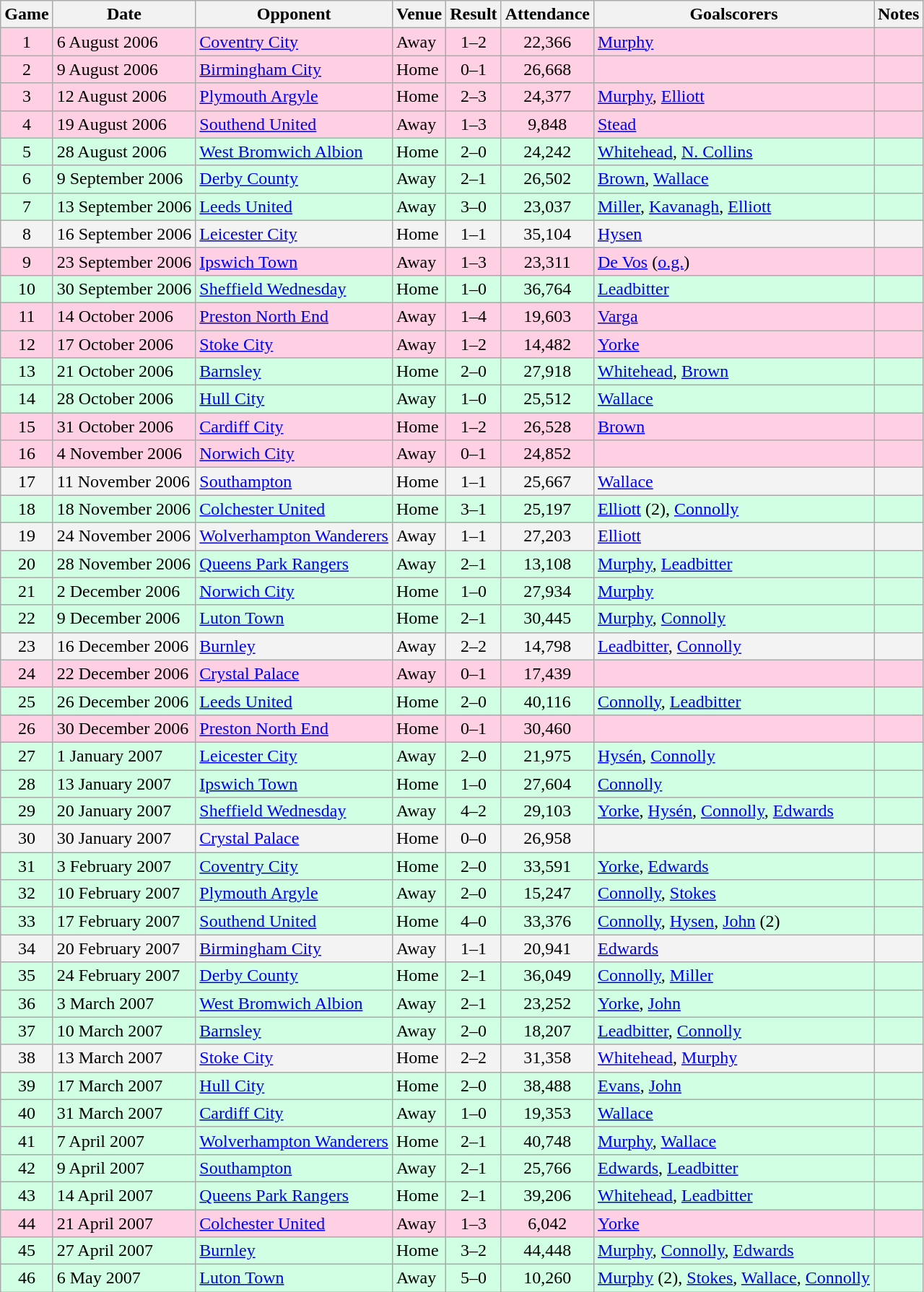<table class="wikitable">
<tr>
<th>Game</th>
<th>Date</th>
<th>Opponent</th>
<th>Venue</th>
<th>Result</th>
<th>Attendance</th>
<th>Goalscorers</th>
<th>Notes</th>
</tr>
<tr bgcolor="#ffd0e3">
<td align="center">1</td>
<td>6 August 2006</td>
<td><a href='#'>Coventry City</a></td>
<td>Away</td>
<td align="center">1–2</td>
<td align="center">22,366</td>
<td><a href='#'>Murphy</a></td>
<td></td>
</tr>
<tr bgcolor="#ffd0e3">
<td align="center">2</td>
<td>9 August 2006</td>
<td><a href='#'>Birmingham City</a></td>
<td>Home</td>
<td align="center">0–1</td>
<td align="center">26,668</td>
<td></td>
<td></td>
</tr>
<tr bgcolor="#ffd0e3">
<td align="center">3</td>
<td>12 August 2006</td>
<td><a href='#'>Plymouth Argyle</a></td>
<td>Home</td>
<td align="center">2–3</td>
<td align="center">24,377</td>
<td><a href='#'>Murphy</a>, <a href='#'>Elliott</a></td>
<td></td>
</tr>
<tr bgcolor="#ffd0e3">
<td align="center">4</td>
<td>19 August 2006</td>
<td><a href='#'>Southend United</a></td>
<td>Away</td>
<td align="center">1–3</td>
<td align="center">9,848</td>
<td><a href='#'>Stead</a></td>
<td></td>
</tr>
<tr bgcolor="#d0ffe3">
<td align="center">5</td>
<td>28 August 2006</td>
<td><a href='#'>West Bromwich Albion</a></td>
<td>Home</td>
<td align="center">2–0</td>
<td align="center">24,242</td>
<td><a href='#'>Whitehead</a>, <a href='#'>N. Collins</a></td>
<td></td>
</tr>
<tr bgcolor="#d0ffe3">
<td align="center">6</td>
<td>9 September 2006</td>
<td><a href='#'>Derby County</a></td>
<td>Away</td>
<td align="center">2–1</td>
<td align="center">26,502</td>
<td><a href='#'>Brown</a>, <a href='#'>Wallace</a></td>
<td></td>
</tr>
<tr bgcolor="#d0ffe3">
<td align="center">7</td>
<td>13 September 2006</td>
<td><a href='#'>Leeds United</a></td>
<td>Away</td>
<td align="center">3–0</td>
<td align="center">23,037</td>
<td><a href='#'>Miller</a>, <a href='#'>Kavanagh</a>, <a href='#'>Elliott</a></td>
<td></td>
</tr>
<tr bgcolor="#f3f3f3">
<td align="center">8</td>
<td>16 September 2006</td>
<td><a href='#'>Leicester City</a></td>
<td>Home</td>
<td align="center">1–1</td>
<td align="center">35,104</td>
<td><a href='#'>Hysen</a></td>
<td></td>
</tr>
<tr bgcolor="#ffd0e3">
<td align="center">9</td>
<td>23 September 2006</td>
<td><a href='#'>Ipswich Town</a></td>
<td>Away</td>
<td align="center">1–3</td>
<td align="center">23,311</td>
<td><a href='#'>De Vos</a> (<a href='#'>o.g.</a>)</td>
<td></td>
</tr>
<tr bgcolor="#d0ffe3">
<td align="center">10</td>
<td>30 September 2006</td>
<td><a href='#'>Sheffield Wednesday</a></td>
<td>Home</td>
<td align="center">1–0</td>
<td align="center">36,764</td>
<td><a href='#'>Leadbitter</a></td>
<td></td>
</tr>
<tr bgcolor="#ffd0e3">
<td align="center">11</td>
<td>14 October 2006</td>
<td><a href='#'>Preston North End</a></td>
<td>Away</td>
<td align="center">1–4</td>
<td align="center">19,603</td>
<td><a href='#'>Varga</a></td>
<td></td>
</tr>
<tr bgcolor="#ffd0e3">
<td align="center">12</td>
<td>17 October 2006</td>
<td><a href='#'>Stoke City</a></td>
<td>Away</td>
<td align="center">1–2</td>
<td align="center">14,482</td>
<td><a href='#'>Yorke</a></td>
<td></td>
</tr>
<tr bgcolor="#d0ffe3">
<td align="center">13</td>
<td>21 October 2006</td>
<td><a href='#'>Barnsley</a></td>
<td>Home</td>
<td align="center">2–0</td>
<td align="center">27,918</td>
<td><a href='#'>Whitehead</a>, <a href='#'>Brown</a></td>
<td></td>
</tr>
<tr bgcolor="#d0ffe3">
<td align="center">14</td>
<td>28 October 2006</td>
<td><a href='#'>Hull City</a></td>
<td>Away</td>
<td align="center">1–0</td>
<td align="center">25,512</td>
<td><a href='#'>Wallace</a></td>
<td></td>
</tr>
<tr bgcolor="#ffd0e3">
<td align="center">15</td>
<td>31 October 2006</td>
<td><a href='#'>Cardiff City</a></td>
<td>Home</td>
<td align="center">1–2</td>
<td align="center">26,528</td>
<td><a href='#'>Brown</a></td>
<td></td>
</tr>
<tr bgcolor="#ffd0e3">
<td align="center">16</td>
<td>4 November 2006</td>
<td><a href='#'>Norwich City</a></td>
<td>Away</td>
<td align="center">0–1</td>
<td align="center">24,852</td>
<td></td>
<td></td>
</tr>
<tr bgcolor="#f3f3f3">
<td align="center">17</td>
<td>11 November 2006</td>
<td><a href='#'>Southampton</a></td>
<td>Home</td>
<td align="center">1–1</td>
<td align="center">25,667</td>
<td><a href='#'>Wallace</a></td>
<td></td>
</tr>
<tr bgcolor="#d0ffe3">
<td align="center">18</td>
<td>18 November 2006</td>
<td><a href='#'>Colchester United</a></td>
<td>Home</td>
<td align="center">3–1</td>
<td align="center">25,197</td>
<td><a href='#'>Elliott</a> (2), <a href='#'>Connolly</a></td>
<td></td>
</tr>
<tr bgcolor="#f3f3f3">
<td align="center">19</td>
<td>24 November 2006</td>
<td><a href='#'>Wolverhampton Wanderers</a></td>
<td>Away</td>
<td align="center">1–1</td>
<td align="center">27,203</td>
<td><a href='#'>Elliott</a></td>
<td></td>
</tr>
<tr bgcolor="#d0ffe3">
<td align="center">20</td>
<td>28 November 2006</td>
<td><a href='#'>Queens Park Rangers</a></td>
<td>Away</td>
<td align="center">2–1</td>
<td align="center">13,108</td>
<td><a href='#'>Murphy</a>, <a href='#'>Leadbitter</a></td>
<td></td>
</tr>
<tr bgcolor="#d0ffe3">
<td align="center">21</td>
<td>2 December 2006</td>
<td><a href='#'>Norwich City</a></td>
<td>Home</td>
<td align="center">1–0</td>
<td align="center">27,934</td>
<td><a href='#'>Murphy</a></td>
<td></td>
</tr>
<tr bgcolor="#d0ffe3">
<td align="center">22</td>
<td>9 December 2006</td>
<td><a href='#'>Luton Town</a></td>
<td>Home</td>
<td align="center">2–1</td>
<td align="center">30,445</td>
<td><a href='#'>Murphy</a>, <a href='#'>Connolly</a></td>
<td></td>
</tr>
<tr bgcolor="#f3f3f3">
<td align="center">23</td>
<td>16 December 2006</td>
<td><a href='#'>Burnley</a></td>
<td>Away</td>
<td align="center">2–2</td>
<td align="center">14,798</td>
<td><a href='#'>Leadbitter</a>, <a href='#'>Connolly</a></td>
<td></td>
</tr>
<tr bgcolor="#ffd0e3">
<td align="center">24</td>
<td>22 December 2006</td>
<td><a href='#'>Crystal Palace</a></td>
<td>Away</td>
<td align="center">0–1</td>
<td align="center">17,439</td>
<td></td>
<td></td>
</tr>
<tr bgcolor="#d0ffe3">
<td align="center">25</td>
<td>26 December 2006</td>
<td><a href='#'>Leeds United</a></td>
<td>Home</td>
<td align="center">2–0</td>
<td align="center">40,116</td>
<td><a href='#'>Connolly</a>, <a href='#'>Leadbitter</a></td>
<td></td>
</tr>
<tr bgcolor="#ffd0e3">
<td align="center">26</td>
<td>30 December 2006</td>
<td><a href='#'>Preston North End</a></td>
<td>Home</td>
<td align="center">0–1</td>
<td align="center">30,460</td>
<td></td>
<td></td>
</tr>
<tr bgcolor="#d0ffe3">
<td align="center">27</td>
<td>1 January 2007</td>
<td><a href='#'>Leicester City</a></td>
<td>Away</td>
<td align="center">2–0</td>
<td align="center">21,975</td>
<td><a href='#'>Hysén</a>, <a href='#'>Connolly</a></td>
<td></td>
</tr>
<tr bgcolor="#d0ffe3">
<td align="center">28</td>
<td>13 January 2007</td>
<td><a href='#'>Ipswich Town</a></td>
<td>Home</td>
<td align="center">1–0</td>
<td align="center">27,604</td>
<td><a href='#'>Connolly</a></td>
<td></td>
</tr>
<tr bgcolor="#d0ffe3">
<td align="center">29</td>
<td>20 January 2007</td>
<td><a href='#'>Sheffield Wednesday</a></td>
<td>Away</td>
<td align="center">4–2</td>
<td align="center">29,103</td>
<td><a href='#'>Yorke</a>, <a href='#'>Hysén</a>, <a href='#'>Connolly</a>, <a href='#'>Edwards</a></td>
<td></td>
</tr>
<tr bgcolor="#f3f3f3">
<td align="center">30</td>
<td>30 January 2007</td>
<td><a href='#'>Crystal Palace</a></td>
<td>Home</td>
<td align="center">0–0</td>
<td align="center">26,958</td>
<td></td>
<td></td>
</tr>
<tr bgcolor="#d0ffe3">
<td align="center">31</td>
<td>3 February 2007</td>
<td><a href='#'>Coventry City</a></td>
<td>Home</td>
<td align="center">2–0</td>
<td align="center">33,591</td>
<td><a href='#'>Yorke</a>, <a href='#'>Edwards</a></td>
<td></td>
</tr>
<tr bgcolor="#d0ffe3">
<td align="center">32</td>
<td>10 February 2007</td>
<td><a href='#'>Plymouth Argyle</a></td>
<td>Away</td>
<td align="center">2–0</td>
<td align="center">15,247</td>
<td><a href='#'>Connolly</a>, <a href='#'>Stokes</a></td>
<td></td>
</tr>
<tr bgcolor="#d0ffe3">
<td align="center">33</td>
<td>17 February 2007</td>
<td><a href='#'>Southend United</a></td>
<td>Home</td>
<td align="center">4–0</td>
<td align="center">33,376</td>
<td><a href='#'>Connolly</a>, <a href='#'>Hysen</a>, <a href='#'>John</a> (2)</td>
<td></td>
</tr>
<tr bgcolor="#f3f3f3">
<td align="center">34</td>
<td>20 February 2007</td>
<td><a href='#'>Birmingham City</a></td>
<td>Away</td>
<td align="center">1–1</td>
<td align="center">20,941</td>
<td><a href='#'>Edwards</a></td>
<td></td>
</tr>
<tr bgcolor="#d0ffe3">
<td align="center">35</td>
<td>24 February 2007</td>
<td><a href='#'>Derby County</a></td>
<td>Home</td>
<td align="center">2–1</td>
<td align="center">36,049</td>
<td><a href='#'>Connolly</a>, <a href='#'>Miller</a></td>
<td></td>
</tr>
<tr bgcolor="#d0ffe3">
<td align="center">36</td>
<td>3 March 2007</td>
<td><a href='#'>West Bromwich Albion</a></td>
<td>Away</td>
<td align="center">2–1</td>
<td align="center">23,252</td>
<td><a href='#'>Yorke</a>, <a href='#'>John</a></td>
<td></td>
</tr>
<tr bgcolor="#d0ffe3">
<td align="center">37</td>
<td>10 March 2007</td>
<td><a href='#'>Barnsley</a></td>
<td>Away</td>
<td align="center">2–0</td>
<td align="center">18,207</td>
<td><a href='#'>Leadbitter</a>, <a href='#'>Connolly</a></td>
<td></td>
</tr>
<tr bgcolor="#f3f3f3">
<td align="center">38</td>
<td>13 March 2007</td>
<td><a href='#'>Stoke City</a></td>
<td>Home</td>
<td align="center">2–2</td>
<td align="center">31,358</td>
<td><a href='#'>Whitehead</a>, <a href='#'>Murphy</a></td>
<td></td>
</tr>
<tr bgcolor="#d0ffe3">
<td align="center">39</td>
<td>17 March 2007</td>
<td><a href='#'>Hull City</a></td>
<td>Home</td>
<td align="center">2–0</td>
<td align="center">38,488</td>
<td><a href='#'>Evans</a>, <a href='#'>John</a></td>
<td></td>
</tr>
<tr bgcolor="#d0ffe3">
<td align="center">40</td>
<td>31 March 2007</td>
<td><a href='#'>Cardiff City</a></td>
<td>Away</td>
<td align="center">1–0</td>
<td align="center">19,353</td>
<td><a href='#'>Wallace</a></td>
<td></td>
</tr>
<tr bgcolor="#d0ffe3">
<td align="center">41</td>
<td>7 April 2007</td>
<td><a href='#'>Wolverhampton Wanderers</a></td>
<td>Home</td>
<td align="center">2–1</td>
<td align="center">40,748</td>
<td><a href='#'>Murphy</a>, <a href='#'>Wallace</a></td>
<td></td>
</tr>
<tr bgcolor="#d0ffe3">
<td align="center">42</td>
<td>9 April 2007</td>
<td><a href='#'>Southampton</a></td>
<td>Away</td>
<td align="center">2–1</td>
<td align="center">25,766</td>
<td><a href='#'>Edwards</a>, <a href='#'>Leadbitter</a></td>
<td></td>
</tr>
<tr bgcolor="#d0ffe3">
<td align="center">43</td>
<td>14 April 2007</td>
<td><a href='#'>Queens Park Rangers</a></td>
<td>Home</td>
<td align="center">2–1</td>
<td align="center">39,206</td>
<td><a href='#'>Whitehead</a>, <a href='#'>Leadbitter</a></td>
<td></td>
</tr>
<tr bgcolor="#ffd0e3">
<td align="center">44</td>
<td>21 April 2007</td>
<td><a href='#'>Colchester United</a></td>
<td>Away</td>
<td align="center">1–3</td>
<td align="center">6,042</td>
<td><a href='#'>Yorke</a></td>
<td></td>
</tr>
<tr bgcolor="#d0ffe3">
<td align="center">45</td>
<td>27 April 2007</td>
<td><a href='#'>Burnley</a></td>
<td>Home</td>
<td align="center">3–2</td>
<td align="center">44,448</td>
<td><a href='#'>Murphy</a>, <a href='#'>Connolly</a>, <a href='#'>Edwards</a></td>
<td></td>
</tr>
<tr bgcolor="#d0ffe3">
<td align="center">46</td>
<td>6 May 2007</td>
<td><a href='#'>Luton Town</a></td>
<td>Away</td>
<td align="center">5–0</td>
<td align="center">10,260</td>
<td><a href='#'>Murphy</a> (2), <a href='#'>Stokes</a>, <a href='#'>Wallace</a>, <a href='#'>Connolly</a></td>
<td></td>
</tr>
</table>
